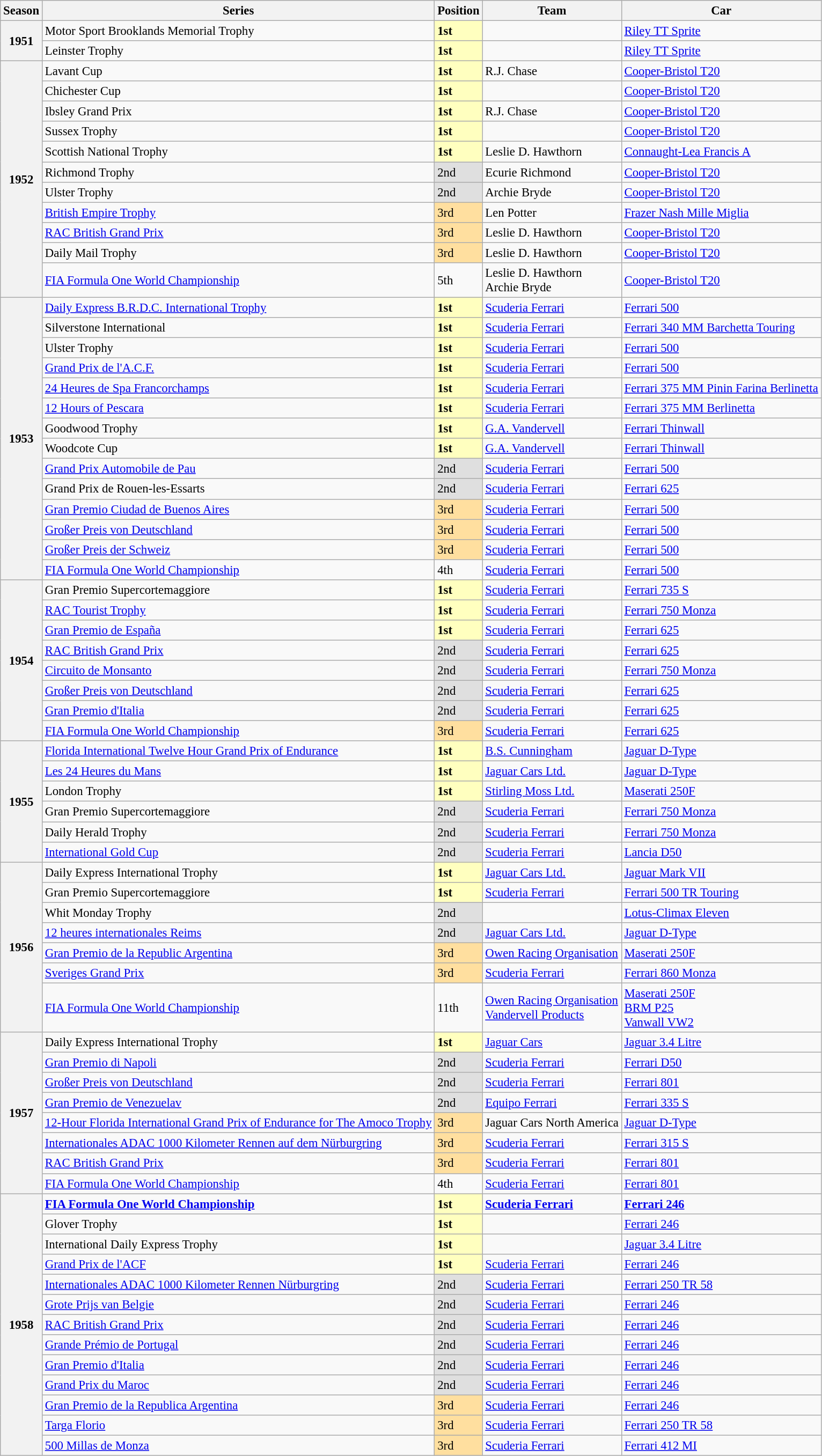<table class="wikitable" style="font-size: 95%">
<tr>
<th>Season</th>
<th>Series</th>
<th>Position</th>
<th>Team</th>
<th>Car</th>
</tr>
<tr>
<th rowspan='2'>1951</th>
<td>Motor Sport Brooklands Memorial Trophy</td>
<td style="background:#ffffbf;"><strong>1st</strong></td>
<td></td>
<td><a href='#'>Riley TT Sprite</a></td>
</tr>
<tr>
<td>Leinster Trophy</td>
<td style="background:#ffffbf;"><strong>1st</strong></td>
<td></td>
<td><a href='#'>Riley TT Sprite</a></td>
</tr>
<tr>
<th rowspan='11'>1952</th>
<td>Lavant Cup</td>
<td style="background:#ffffbf;"><strong>1st</strong></td>
<td>R.J. Chase</td>
<td><a href='#'>Cooper-Bristol T20</a></td>
</tr>
<tr>
<td>Chichester Cup</td>
<td style="background:#ffffbf;"><strong>1st</strong></td>
<td></td>
<td><a href='#'>Cooper-Bristol T20</a></td>
</tr>
<tr>
<td>Ibsley Grand Prix</td>
<td style="background:#ffffbf;"><strong>1st</strong></td>
<td>R.J. Chase</td>
<td><a href='#'>Cooper-Bristol T20</a></td>
</tr>
<tr>
<td>Sussex Trophy</td>
<td style="background:#ffffbf;"><strong>1st</strong></td>
<td></td>
<td><a href='#'>Cooper-Bristol T20</a></td>
</tr>
<tr>
<td>Scottish National Trophy</td>
<td style="background:#ffffbf;"><strong>1st</strong></td>
<td>Leslie D. Hawthorn</td>
<td><a href='#'>Connaught-Lea Francis A</a></td>
</tr>
<tr>
<td>Richmond Trophy</td>
<td style="background:#dfdfdf;">2nd</td>
<td>Ecurie Richmond</td>
<td><a href='#'>Cooper-Bristol T20</a></td>
</tr>
<tr>
<td>Ulster Trophy</td>
<td style="background:#dfdfdf;">2nd</td>
<td>Archie Bryde</td>
<td><a href='#'>Cooper-Bristol T20</a></td>
</tr>
<tr>
<td><a href='#'>British Empire Trophy</a></td>
<td style="background:#ffdf9f;">3rd</td>
<td>Len Potter</td>
<td><a href='#'>Frazer Nash Mille Miglia</a></td>
</tr>
<tr>
<td><a href='#'>RAC British Grand Prix</a></td>
<td style="background:#ffdf9f;">3rd</td>
<td>Leslie D. Hawthorn</td>
<td><a href='#'>Cooper-Bristol T20</a></td>
</tr>
<tr>
<td>Daily Mail Trophy</td>
<td style="background:#ffdf9f;">3rd</td>
<td>Leslie D. Hawthorn</td>
<td><a href='#'>Cooper-Bristol T20</a></td>
</tr>
<tr>
<td><a href='#'>FIA Formula One World Championship</a></td>
<td>5th</td>
<td>Leslie D. Hawthorn<br>Archie Bryde</td>
<td><a href='#'>Cooper-Bristol T20</a></td>
</tr>
<tr>
<th rowspan='14'>1953</th>
<td><a href='#'>Daily Express B.R.D.C. International Trophy</a></td>
<td style="background:#ffffbf;"><strong>1st</strong></td>
<td><a href='#'>Scuderia Ferrari</a></td>
<td><a href='#'>Ferrari 500</a></td>
</tr>
<tr>
<td>Silverstone International</td>
<td style="background:#ffffbf;"><strong>1st</strong></td>
<td><a href='#'>Scuderia Ferrari</a></td>
<td><a href='#'>Ferrari 340 MM Barchetta Touring</a></td>
</tr>
<tr>
<td>Ulster Trophy</td>
<td style="background:#ffffbf;"><strong>1st</strong></td>
<td><a href='#'>Scuderia Ferrari</a></td>
<td><a href='#'>Ferrari 500</a></td>
</tr>
<tr>
<td><a href='#'>Grand Prix de l'A.C.F.</a></td>
<td style="background:#ffffbf;"><strong>1st</strong></td>
<td><a href='#'>Scuderia Ferrari</a></td>
<td><a href='#'>Ferrari 500</a></td>
</tr>
<tr>
<td><a href='#'>24 Heures de Spa Francorchamps</a></td>
<td style="background:#ffffbf;"><strong>1st</strong></td>
<td><a href='#'>Scuderia Ferrari</a></td>
<td><a href='#'>Ferrari 375 MM Pinin Farina Berlinetta</a></td>
</tr>
<tr>
<td><a href='#'>12 Hours of Pescara</a></td>
<td style="background:#ffffbf;"><strong>1st</strong></td>
<td><a href='#'>Scuderia Ferrari</a></td>
<td><a href='#'>Ferrari 375 MM Berlinetta</a></td>
</tr>
<tr>
<td>Goodwood Trophy</td>
<td style="background:#ffffbf;"><strong>1st</strong></td>
<td><a href='#'>G.A. Vandervell</a></td>
<td><a href='#'>Ferrari Thinwall</a></td>
</tr>
<tr>
<td>Woodcote Cup</td>
<td style="background:#ffffbf;"><strong>1st</strong></td>
<td><a href='#'>G.A. Vandervell</a></td>
<td><a href='#'>Ferrari Thinwall</a></td>
</tr>
<tr>
<td><a href='#'>Grand Prix Automobile de Pau</a></td>
<td style="background:#dfdfdf;">2nd</td>
<td><a href='#'>Scuderia Ferrari</a></td>
<td><a href='#'>Ferrari 500</a></td>
</tr>
<tr>
<td>Grand Prix de Rouen-les-Essarts</td>
<td style="background:#dfdfdf;">2nd</td>
<td><a href='#'>Scuderia Ferrari</a></td>
<td><a href='#'>Ferrari 625</a></td>
</tr>
<tr>
<td><a href='#'>Gran Premio Ciudad de Buenos Aires</a></td>
<td style="background:#ffdf9f;">3rd</td>
<td><a href='#'>Scuderia Ferrari</a></td>
<td><a href='#'>Ferrari 500</a></td>
</tr>
<tr>
<td><a href='#'>Großer Preis von Deutschland</a></td>
<td style="background:#ffdf9f;">3rd</td>
<td><a href='#'>Scuderia Ferrari</a></td>
<td><a href='#'>Ferrari 500</a></td>
</tr>
<tr>
<td><a href='#'>Großer Preis der Schweiz</a></td>
<td style="background:#ffdf9f;">3rd</td>
<td><a href='#'>Scuderia Ferrari</a></td>
<td><a href='#'>Ferrari 500</a></td>
</tr>
<tr>
<td><a href='#'>FIA Formula One World Championship</a></td>
<td>4th</td>
<td><a href='#'>Scuderia Ferrari</a></td>
<td><a href='#'>Ferrari 500</a></td>
</tr>
<tr>
<th rowspan='8'>1954</th>
<td>Gran Premio Supercortemaggiore</td>
<td style="background:#ffffbf;"><strong>1st</strong></td>
<td><a href='#'>Scuderia Ferrari</a></td>
<td><a href='#'>Ferrari 735 S</a></td>
</tr>
<tr>
<td><a href='#'>RAC Tourist Trophy</a></td>
<td style="background:#ffffbf;"><strong>1st</strong></td>
<td><a href='#'>Scuderia Ferrari</a></td>
<td><a href='#'>Ferrari 750 Monza</a></td>
</tr>
<tr>
<td><a href='#'>Gran Premio de España</a></td>
<td style="background:#ffffbf;"><strong>1st</strong></td>
<td><a href='#'>Scuderia Ferrari</a></td>
<td><a href='#'>Ferrari 625</a></td>
</tr>
<tr>
<td><a href='#'>RAC British Grand Prix</a></td>
<td style="background:#dfdfdf;">2nd</td>
<td><a href='#'>Scuderia Ferrari</a></td>
<td><a href='#'>Ferrari 625</a></td>
</tr>
<tr>
<td><a href='#'>Circuito de Monsanto</a></td>
<td style="background:#dfdfdf;">2nd</td>
<td><a href='#'>Scuderia Ferrari</a></td>
<td><a href='#'>Ferrari 750 Monza</a></td>
</tr>
<tr>
<td><a href='#'>Großer Preis von Deutschland</a></td>
<td style="background:#dfdfdf;">2nd</td>
<td><a href='#'>Scuderia Ferrari</a></td>
<td><a href='#'>Ferrari 625</a></td>
</tr>
<tr>
<td><a href='#'>Gran Premio d'Italia</a></td>
<td style="background:#dfdfdf;">2nd</td>
<td><a href='#'>Scuderia Ferrari</a></td>
<td><a href='#'>Ferrari 625</a></td>
</tr>
<tr>
<td><a href='#'>FIA Formula One World Championship</a></td>
<td style="background:#ffdf9f;">3rd</td>
<td><a href='#'>Scuderia Ferrari</a></td>
<td><a href='#'>Ferrari 625</a></td>
</tr>
<tr>
<th rowspan='6'>1955</th>
<td><a href='#'>Florida International Twelve Hour Grand Prix of Endurance</a></td>
<td style="background:#ffffbf;"><strong>1st</strong></td>
<td><a href='#'>B.S. Cunningham</a></td>
<td><a href='#'>Jaguar D-Type</a></td>
</tr>
<tr>
<td><a href='#'>Les 24 Heures du Mans</a></td>
<td style="background:#ffffbf;"><strong>1st</strong></td>
<td><a href='#'>Jaguar Cars Ltd.</a></td>
<td><a href='#'>Jaguar D-Type</a></td>
</tr>
<tr>
<td>London Trophy</td>
<td style="background:#ffffbf;"><strong>1st</strong></td>
<td><a href='#'>Stirling Moss Ltd.</a></td>
<td><a href='#'>Maserati 250F</a></td>
</tr>
<tr>
<td>Gran Premio Supercortemaggiore</td>
<td style="background:#dfdfdf;">2nd</td>
<td><a href='#'>Scuderia Ferrari</a></td>
<td><a href='#'>Ferrari 750 Monza</a></td>
</tr>
<tr>
<td>Daily Herald Trophy</td>
<td style="background:#dfdfdf;">2nd</td>
<td><a href='#'>Scuderia Ferrari</a></td>
<td><a href='#'>Ferrari 750 Monza</a></td>
</tr>
<tr>
<td><a href='#'>International Gold Cup</a></td>
<td style="background:#dfdfdf;">2nd</td>
<td><a href='#'>Scuderia Ferrari</a></td>
<td><a href='#'>Lancia D50</a></td>
</tr>
<tr>
<th rowspan='7'>1956</th>
<td>Daily Express International Trophy</td>
<td style="background:#ffffbf;"><strong>1st</strong></td>
<td><a href='#'>Jaguar Cars Ltd.</a></td>
<td><a href='#'>Jaguar Mark VII</a></td>
</tr>
<tr>
<td>Gran Premio Supercortemaggiore</td>
<td style="background:#ffffbf;"><strong>1st</strong></td>
<td><a href='#'>Scuderia Ferrari</a></td>
<td><a href='#'>Ferrari 500 TR Touring</a></td>
</tr>
<tr>
<td>Whit Monday Trophy</td>
<td style="background:#dfdfdf;">2nd</td>
<td></td>
<td><a href='#'>Lotus-Climax Eleven</a></td>
</tr>
<tr>
<td><a href='#'>12 heures internationales Reims</a></td>
<td style="background:#dfdfdf;">2nd</td>
<td><a href='#'>Jaguar Cars Ltd.</a></td>
<td><a href='#'>Jaguar D-Type</a></td>
</tr>
<tr>
<td><a href='#'>Gran Premio de la Republic Argentina</a></td>
<td style="background:#ffdf9f;">3rd</td>
<td><a href='#'>Owen Racing Organisation</a></td>
<td><a href='#'>Maserati 250F</a></td>
</tr>
<tr>
<td><a href='#'>Sveriges Grand Prix</a></td>
<td style="background:#ffdf9f;">3rd</td>
<td><a href='#'>Scuderia Ferrari</a></td>
<td><a href='#'>Ferrari 860 Monza</a></td>
</tr>
<tr>
<td><a href='#'>FIA Formula One World Championship</a></td>
<td>11th</td>
<td><a href='#'>Owen Racing Organisation</a><br><a href='#'>Vandervell Products</a></td>
<td><a href='#'>Maserati 250F</a><br><a href='#'>BRM P25</a><br><a href='#'>Vanwall VW2</a></td>
</tr>
<tr>
<th rowspan='8'>1957</th>
<td>Daily Express International Trophy</td>
<td style="background:#ffffbf;"><strong>1st</strong></td>
<td><a href='#'>Jaguar Cars</a></td>
<td><a href='#'>Jaguar 3.4 Litre</a></td>
</tr>
<tr>
<td><a href='#'>Gran Premio di Napoli</a></td>
<td style="background:#dfdfdf;">2nd</td>
<td><a href='#'>Scuderia Ferrari</a></td>
<td><a href='#'>Ferrari D50</a></td>
</tr>
<tr>
<td><a href='#'>Großer Preis von Deutschland</a></td>
<td style="background:#dfdfdf;">2nd</td>
<td><a href='#'>Scuderia Ferrari</a></td>
<td><a href='#'>Ferrari 801</a></td>
</tr>
<tr>
<td><a href='#'>Gran Premio de Venezuelav</a></td>
<td style="background:#dfdfdf;">2nd</td>
<td><a href='#'>Equipo Ferrari</a></td>
<td><a href='#'>Ferrari 335 S</a></td>
</tr>
<tr>
<td><a href='#'>12-Hour Florida International Grand Prix of Endurance for The Amoco Trophy</a></td>
<td style="background:#ffdf9f;">3rd</td>
<td>Jaguar Cars North America</td>
<td><a href='#'>Jaguar D-Type</a></td>
</tr>
<tr>
<td><a href='#'>Internationales ADAC 1000 Kilometer Rennen auf dem Nürburgring</a></td>
<td style="background:#ffdf9f;">3rd</td>
<td><a href='#'>Scuderia Ferrari</a></td>
<td><a href='#'>Ferrari 315 S</a></td>
</tr>
<tr>
<td><a href='#'>RAC British Grand Prix</a></td>
<td style="background:#ffdf9f;">3rd</td>
<td><a href='#'>Scuderia Ferrari</a></td>
<td><a href='#'>Ferrari 801</a></td>
</tr>
<tr>
<td><a href='#'>FIA Formula One World Championship</a></td>
<td>4th</td>
<td><a href='#'>Scuderia Ferrari</a></td>
<td><a href='#'>Ferrari 801</a></td>
</tr>
<tr>
<th rowspan='13'>1958</th>
<td><strong><a href='#'>FIA Formula One World Championship</a></strong></td>
<td style="background:#ffffbf;"><strong>1st</strong></td>
<td><strong><a href='#'>Scuderia Ferrari</a></strong></td>
<td><strong><a href='#'>Ferrari 246</a></strong></td>
</tr>
<tr>
<td>Glover Trophy</td>
<td style="background:#ffffbf;"><strong>1st</strong></td>
<td></td>
<td><a href='#'>Ferrari 246</a></td>
</tr>
<tr>
<td>International Daily Express Trophy</td>
<td style="background:#ffffbf;"><strong>1st</strong></td>
<td></td>
<td><a href='#'>Jaguar 3.4 Litre</a></td>
</tr>
<tr>
<td><a href='#'>Grand Prix de l'ACF</a></td>
<td style="background:#ffffbf;"><strong>1st</strong></td>
<td><a href='#'>Scuderia Ferrari</a></td>
<td><a href='#'>Ferrari 246</a></td>
</tr>
<tr>
<td><a href='#'>Internationales ADAC 1000 Kilometer Rennen Nürburgring</a></td>
<td style="background:#dfdfdf;">2nd</td>
<td><a href='#'>Scuderia Ferrari</a></td>
<td><a href='#'>Ferrari 250 TR 58</a></td>
</tr>
<tr>
<td><a href='#'>Grote Prijs van Belgie</a></td>
<td style="background:#dfdfdf;">2nd</td>
<td><a href='#'>Scuderia Ferrari</a></td>
<td><a href='#'>Ferrari 246</a></td>
</tr>
<tr>
<td><a href='#'>RAC British Grand Prix</a></td>
<td style="background:#dfdfdf;">2nd</td>
<td><a href='#'>Scuderia Ferrari</a></td>
<td><a href='#'>Ferrari 246</a></td>
</tr>
<tr>
<td><a href='#'>Grande Prémio de Portugal</a></td>
<td style="background:#dfdfdf;">2nd</td>
<td><a href='#'>Scuderia Ferrari</a></td>
<td><a href='#'>Ferrari 246</a></td>
</tr>
<tr>
<td><a href='#'>Gran Premio d'Italia</a></td>
<td style="background:#dfdfdf;">2nd</td>
<td><a href='#'>Scuderia Ferrari</a></td>
<td><a href='#'>Ferrari 246</a></td>
</tr>
<tr>
<td><a href='#'>Grand Prix du Maroc</a></td>
<td style="background:#dfdfdf;">2nd</td>
<td><a href='#'>Scuderia Ferrari</a></td>
<td><a href='#'>Ferrari 246</a></td>
</tr>
<tr>
<td><a href='#'>Gran Premio de la Republica Argentina</a></td>
<td style="background:#ffdf9f;">3rd</td>
<td><a href='#'>Scuderia Ferrari</a></td>
<td><a href='#'>Ferrari 246</a></td>
</tr>
<tr>
<td><a href='#'>Targa Florio</a></td>
<td style="background:#ffdf9f;">3rd</td>
<td><a href='#'>Scuderia Ferrari</a></td>
<td><a href='#'>Ferrari 250 TR 58</a></td>
</tr>
<tr>
<td><a href='#'>500 Millas de Monza</a></td>
<td style="background:#ffdf9f;">3rd</td>
<td><a href='#'>Scuderia Ferrari</a></td>
<td><a href='#'>Ferrari 412 MI</a></td>
</tr>
</table>
